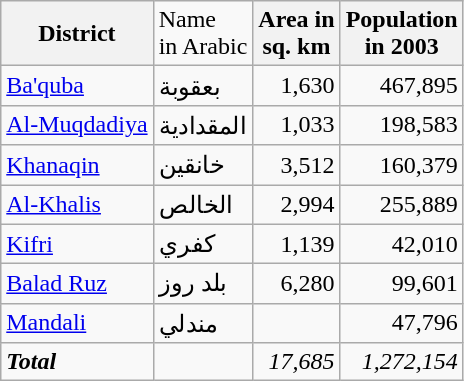<table class="wikitable">
<tr>
<th>District</th>
<td>Name <br>in Arabic</td>
<th>Area in <br>sq. km</th>
<th>Population <br>in 2003</th>
</tr>
<tr>
<td><a href='#'>Ba'quba</a></td>
<td>بعقوبة</td>
<td align="right">1,630</td>
<td align="right">467,895</td>
</tr>
<tr>
<td><a href='#'>Al-Muqdadiya</a></td>
<td>المقدادية</td>
<td align="right">1,033</td>
<td align="right">198,583</td>
</tr>
<tr>
<td><a href='#'>Khanaqin</a></td>
<td>خانقين</td>
<td align="right">3,512</td>
<td align="right">160,379</td>
</tr>
<tr>
<td><a href='#'>Al-Khalis</a></td>
<td>الخالص</td>
<td align="right">2,994</td>
<td align="right">255,889</td>
</tr>
<tr>
<td><a href='#'>Kifri</a></td>
<td>كفري</td>
<td align="right">1,139</td>
<td align="right">42,010</td>
</tr>
<tr>
<td><a href='#'>Balad Ruz</a></td>
<td>بلد روز</td>
<td align="right">6,280</td>
<td align="right">99,601</td>
</tr>
<tr>
<td><a href='#'>Mandali</a></td>
<td>مندلي</td>
<td></td>
<td align="right">47,796</td>
</tr>
<tr>
<td><strong><em>Total</em></strong></td>
<td></td>
<td align="right"><em>17,685</em></td>
<td align="right"><em>1,272,154</em></td>
</tr>
</table>
